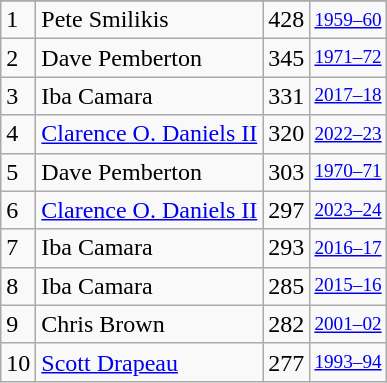<table class="wikitable">
<tr>
</tr>
<tr>
<td>1</td>
<td>Pete Smilikis</td>
<td>428</td>
<td style="font-size:80%;"><a href='#'>1959–60</a></td>
</tr>
<tr>
<td>2</td>
<td>Dave Pemberton</td>
<td>345</td>
<td style="font-size:80%;"><a href='#'>1971–72</a></td>
</tr>
<tr>
<td>3</td>
<td>Iba Camara</td>
<td>331</td>
<td style="font-size:80%;"><a href='#'>2017–18</a></td>
</tr>
<tr>
<td>4</td>
<td><a href='#'>Clarence O. Daniels II</a></td>
<td>320</td>
<td style="font-size:80%;"><a href='#'>2022–23</a></td>
</tr>
<tr>
<td>5</td>
<td>Dave Pemberton</td>
<td>303</td>
<td style="font-size:80%;"><a href='#'>1970–71</a></td>
</tr>
<tr>
<td>6</td>
<td><a href='#'>Clarence O. Daniels II</a></td>
<td>297</td>
<td style="font-size:80%;"><a href='#'>2023–24</a></td>
</tr>
<tr>
<td>7</td>
<td>Iba Camara</td>
<td>293</td>
<td style="font-size:80%;"><a href='#'>2016–17</a></td>
</tr>
<tr>
<td>8</td>
<td>Iba Camara</td>
<td>285</td>
<td style="font-size:80%;"><a href='#'>2015–16</a></td>
</tr>
<tr>
<td>9</td>
<td>Chris Brown</td>
<td>282</td>
<td style="font-size:80%;"><a href='#'>2001–02</a></td>
</tr>
<tr>
<td>10</td>
<td><a href='#'>Scott Drapeau</a></td>
<td>277</td>
<td style="font-size:80%;"><a href='#'>1993–94</a></td>
</tr>
</table>
